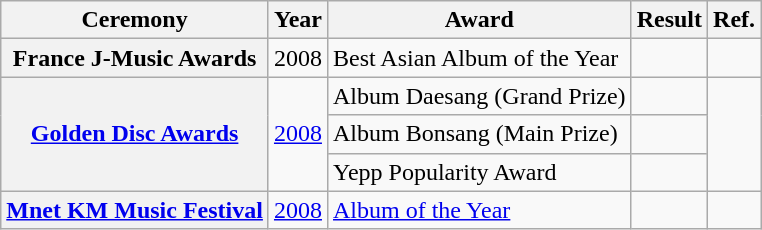<table class="wikitable plainrowheaders sortable">
<tr>
<th>Ceremony</th>
<th>Year</th>
<th>Award</th>
<th>Result</th>
<th class="unsortable">Ref.</th>
</tr>
<tr>
<th scope="row">France J-Music Awards</th>
<td>2008</td>
<td>Best Asian Album of the Year</td>
<td></td>
<td style="text-align:center"></td>
</tr>
<tr>
<th scope="row" rowspan="3"><a href='#'>Golden Disc Awards</a></th>
<td rowspan="3"><a href='#'>2008</a></td>
<td>Album Daesang (Grand Prize)</td>
<td></td>
<td rowspan="3" style="text-align:center"></td>
</tr>
<tr>
<td>Album Bonsang (Main Prize)</td>
<td></td>
</tr>
<tr>
<td>Yepp Popularity Award</td>
<td></td>
</tr>
<tr>
<th scope="row"><a href='#'>Mnet KM Music Festival</a></th>
<td><a href='#'>2008</a></td>
<td><a href='#'>Album of the Year</a></td>
<td></td>
<td style="text-align:center"></td>
</tr>
</table>
